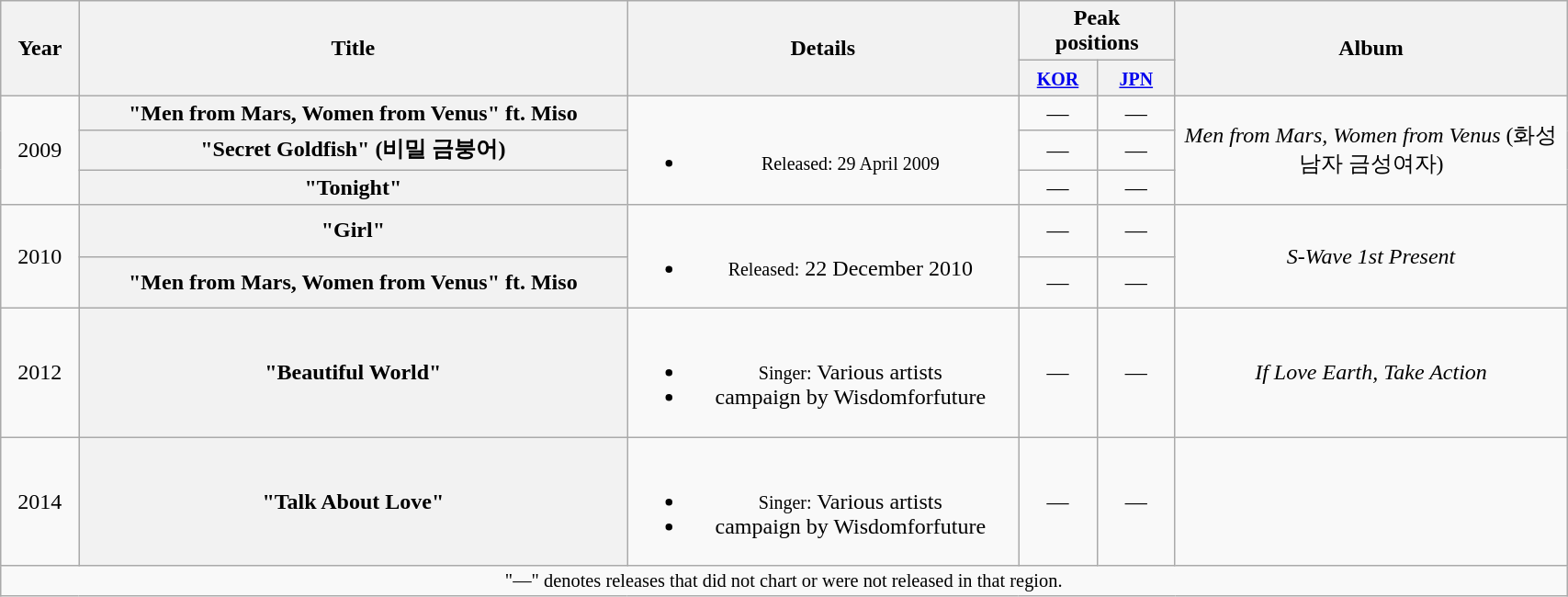<table class="wikitable plainrowheaders" style="width:90%; text-align:center;">
<tr>
<th rowspan=2 width=5%>Year</th>
<th rowspan="2" width=35%>Title</th>
<th rowspan="2" width=25%>Details</th>
<th colspan="2" width=10%>Peak<br>positions</th>
<th rowspan=2 width=25%>Album</th>
</tr>
<tr>
<th style="width:2.5em;"><small><strong><a href='#'>KOR</a></strong><br></small></th>
<th style="width:2.5em;"><small><strong><a href='#'>JPN</a></strong><br></small></th>
</tr>
<tr>
<td rowspan=3>2009</td>
<th scope=row>"Men from Mars, Women from Venus" ft. Miso</th>
<td rowspan=3><br><ul><li><small>Released: 29 April 2009 </small></li></ul></td>
<td>—</td>
<td>—</td>
<td rowspan=3><em>Men from Mars, Women from Venus</em> (화성남자 금성여자)</td>
</tr>
<tr>
<th scope=row>"Secret Goldfish" (비밀 금붕어)</th>
<td>—</td>
<td>—</td>
</tr>
<tr>
<th scope=row>"Tonight"</th>
<td>—</td>
<td>—</td>
</tr>
<tr>
<td rowspan=2>2010</td>
<th scope=row>"Girl"</th>
<td rowspan=2><br><ul><li><small>Released:</small> 22 December 2010</li></ul></td>
<td>—</td>
<td>—</td>
<td rowspan=2><em>S-Wave 1st Present</em></td>
</tr>
<tr>
<th scope=row>"Men from Mars, Women from Venus" ft. Miso</th>
<td>—</td>
<td>—</td>
</tr>
<tr>
<td>2012</td>
<th scope=row>"Beautiful World"</th>
<td><br><ul><li><small>Singer:</small> Various artists</li><li>campaign by Wisdomforfuture</li></ul></td>
<td>—</td>
<td>—</td>
<td><em>If Love Earth, Take Action</em></td>
</tr>
<tr>
<td>2014</td>
<th scope=row>"Talk About Love"</th>
<td><br><ul><li><small>Singer:</small> Various artists</li><li>campaign by Wisdomforfuture</li></ul></td>
<td>—</td>
<td>—</td>
<td></td>
</tr>
<tr>
<td colspan="6" style="font-size: 85%;">"—" denotes releases that did not chart or were not released in that region.</td>
</tr>
</table>
